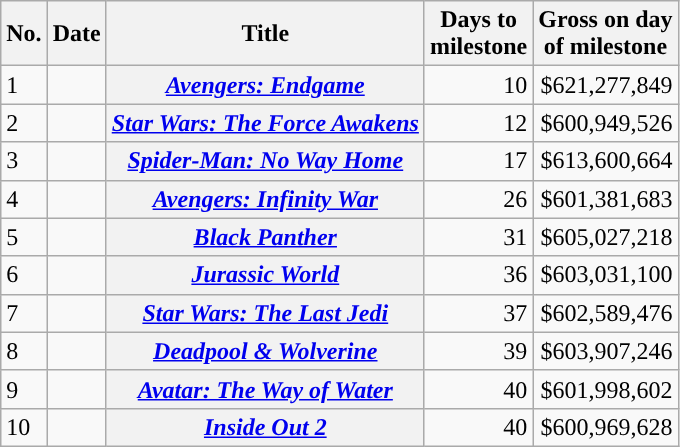<table class="wikitable">
<tr>
<th scope="col">No.</th>
<th scope="col">Date</th>
<th scope="col">Title</th>
<th scope="col">Days to <br>milestone</th>
<th scope="col">Gross on day <br>of milestone</th>
</tr>
<tr>
<td>1</td>
<td></td>
<th scope="row"><em><a href='#'>Avengers: Endgame</a></em></th>
<td style="text-align:right;">10</td>
<td style="text-align:right;">$621,277,849</td>
</tr>
<tr>
<td>2</td>
<td></td>
<th scope="row"><em><a href='#'>Star Wars: The Force Awakens</a></em></th>
<td style="text-align:right;">12</td>
<td style="text-align:right;">$600,949,526</td>
</tr>
<tr>
<td>3</td>
<td></td>
<th scope="row"><em><a href='#'>Spider-Man: No Way Home</a></em></th>
<td style="text-align:right;">17</td>
<td style="text-align:right;">$613,600,664</td>
</tr>
<tr>
<td>4</td>
<td></td>
<th scope="row"><em><a href='#'>Avengers: Infinity War</a></em></th>
<td style="text-align:right;">26</td>
<td style="text-align:right;">$601,381,683</td>
</tr>
<tr>
<td>5</td>
<td></td>
<th scope="row"><em><a href='#'>Black Panther</a></em></th>
<td style="text-align:right;">31</td>
<td style="text-align:right;">$605,027,218</td>
</tr>
<tr>
<td>6</td>
<td></td>
<th scope="row"><em><a href='#'>Jurassic World</a></em></th>
<td style="text-align:right;">36</td>
<td style="text-align:right;">$603,031,100</td>
</tr>
<tr>
<td>7</td>
<td></td>
<th scope="row"><em><a href='#'>Star Wars: The Last Jedi</a></em></th>
<td style="text-align:right;">37</td>
<td style="text-align:right;">$602,589,476</td>
</tr>
<tr>
<td>8</td>
<td></td>
<th scope="row"><em><a href='#'>Deadpool & Wolverine</a></em></th>
<td style="text-align:right;">39</td>
<td style="text-align:right;">$603,907,246</td>
</tr>
<tr>
<td>9</td>
<td></td>
<th scope="row"><em><a href='#'>Avatar: The Way of Water</a></em></th>
<td style="text-align:right;">40</td>
<td style="text-align:right;">$601,998,602</td>
</tr>
<tr>
<td>10</td>
<td></td>
<th scope="row"><em><a href='#'>Inside Out 2</a></em></th>
<td style="text-align:right;">40</td>
<td style="text-align:right;">$600,969,628</td>
</tr>
</table>
